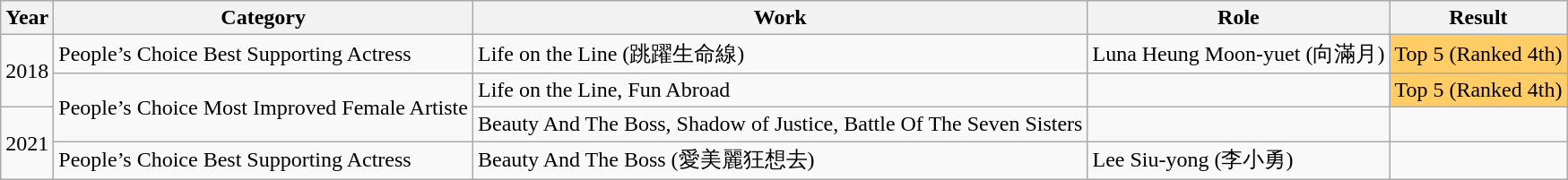<table class="wikitable sortable">
<tr>
<th>Year</th>
<th>Category</th>
<th>Work</th>
<th>Role</th>
<th>Result</th>
</tr>
<tr>
<td rowspan=2>2018</td>
<td>People’s Choice Best Supporting Actress</td>
<td>Life on the Line (跳躍生命線)</td>
<td>Luna Heung Moon-yuet (向滿月)</td>
<td style="background-color:#ffcc66; text-align:center;">Top 5 (Ranked 4th)</td>
</tr>
<tr>
<td rowspan=2>People’s Choice Most Improved Female Artiste</td>
<td>Life on the Line, Fun Abroad</td>
<td></td>
<td style="background-color:#ffcc66; text-align:center;">Top 5 (Ranked 4th)</td>
</tr>
<tr>
<td rowspan=2>2021</td>
<td>Beauty And The Boss, Shadow of Justice, Battle Of The Seven Sisters</td>
<td></td>
<td></td>
</tr>
<tr>
<td>People’s Choice Best Supporting Actress</td>
<td>Beauty And The Boss (愛美麗狂想去)</td>
<td>Lee Siu-yong (李小勇)</td>
<td></td>
</tr>
</table>
